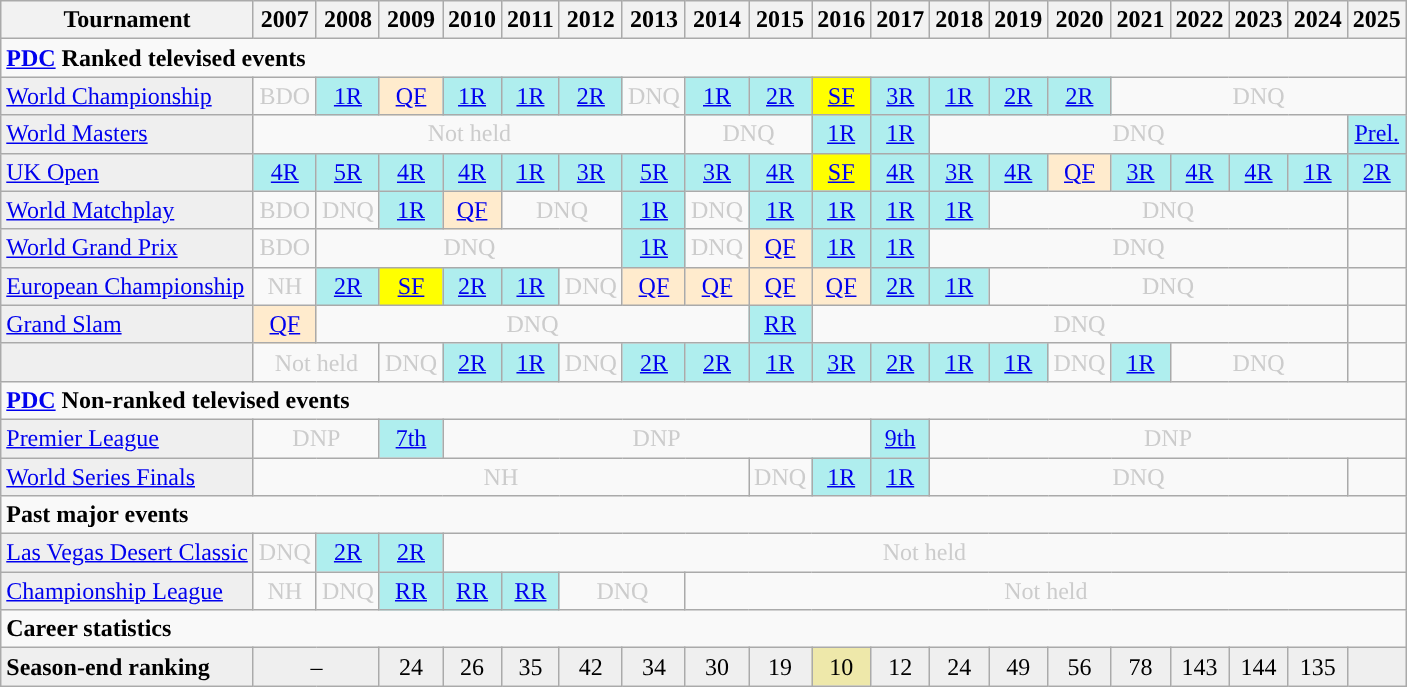<table class="wikitable">
<tr>
<th>Tournament</th>
<th>2007</th>
<th>2008</th>
<th>2009</th>
<th>2010</th>
<th>2011</th>
<th>2012</th>
<th>2013</th>
<th>2014</th>
<th>2015</th>
<th>2016</th>
<th>2017</th>
<th>2018</th>
<th>2019</th>
<th>2020</th>
<th>2021</th>
<th>2022</th>
<th>2023</th>
<th>2024</th>
<th>2025</th>
</tr>
<tr>
<td colspan="31" align="left"><strong><a href='#'>PDC</a> Ranked televised events</strong></td>
</tr>
<tr>
<td style="background:#efefef;"><a href='#'>World Championship</a></td>
<td style="text-align:center; color:#ccc;">BDO</td>
<td style="text-align:center; background:#afeeee;"><a href='#'>1R</a></td>
<td style="text-align:center; background:#ffebcd;"><a href='#'>QF</a></td>
<td style="text-align:center; background:#afeeee;"><a href='#'>1R</a></td>
<td style="text-align:center; background:#afeeee;"><a href='#'>1R</a></td>
<td style="text-align:center; background:#afeeee;"><a href='#'>2R</a></td>
<td style="text-align:center; color:#ccc;">DNQ</td>
<td style="text-align:center; background:#afeeee;"><a href='#'>1R</a></td>
<td style="text-align:center; background:#afeeee;"><a href='#'>2R</a></td>
<td style="text-align:center; background:yellow;"><a href='#'>SF</a></td>
<td style="text-align:center; background:#afeeee;"><a href='#'>3R</a></td>
<td style="text-align:center; background:#afeeee;"><a href='#'>1R</a></td>
<td style="text-align:center; background:#afeeee;"><a href='#'>2R</a></td>
<td style="text-align:center; background:#afeeee;"><a href='#'>2R</a></td>
<td colspan="5" style="text-align:center; color:#ccc;">DNQ</td>
</tr>
<tr>
<td style="background:#efefef;"><a href='#'>World Masters</a></td>
<td colspan="7" style="text-align:center; color:#ccc;">Not held</td>
<td colspan="2" style="text-align:center; color:#ccc;">DNQ</td>
<td style="text-align:center; background:#afeeee;"><a href='#'>1R</a></td>
<td style="text-align:center; background:#afeeee;"><a href='#'>1R</a></td>
<td colspan="7" style="text-align:center; color:#ccc;">DNQ</td>
<td style="text-align:center; background:#afeeee;"><a href='#'>Prel.</a></td>
</tr>
<tr>
<td style="background:#efefef;"><a href='#'>UK Open</a></td>
<td style="text-align:center; background:#afeeee;"><a href='#'>4R</a></td>
<td style="text-align:center; background:#afeeee;"><a href='#'>5R</a></td>
<td style="text-align:center; background:#afeeee;"><a href='#'>4R</a></td>
<td style="text-align:center; background:#afeeee;"><a href='#'>4R</a></td>
<td style="text-align:center; background:#afeeee;"><a href='#'>1R</a></td>
<td style="text-align:center; background:#afeeee;"><a href='#'>3R</a></td>
<td style="text-align:center; background:#afeeee;"><a href='#'>5R</a></td>
<td style="text-align:center; background:#afeeee;"><a href='#'>3R</a></td>
<td style="text-align:center; background:#afeeee;"><a href='#'>4R</a></td>
<td style="text-align:center; background:yellow;"><a href='#'>SF</a></td>
<td style="text-align:center; background:#afeeee;"><a href='#'>4R</a></td>
<td style="text-align:center; background:#afeeee;"><a href='#'>3R</a></td>
<td style="text-align:center; background:#afeeee;"><a href='#'>4R</a></td>
<td style="text-align:center; background:#ffebcd;"><a href='#'>QF</a></td>
<td style="text-align:center; background:#afeeee;"><a href='#'>3R</a></td>
<td style="text-align:center; background:#afeeee;"><a href='#'>4R</a></td>
<td style="text-align:center; background:#afeeee;"><a href='#'>4R</a></td>
<td style="text-align:center; background:#afeeee;"><a href='#'>1R</a></td>
<td style="text-align:center; background:#afeeee;"><a href='#'>2R</a></td>
</tr>
<tr>
<td style="background:#efefef;"><a href='#'>World Matchplay</a></td>
<td style="text-align:center; color:#ccc;">BDO</td>
<td style="text-align:center; color:#ccc;">DNQ</td>
<td style="text-align:center; background:#afeeee;"><a href='#'>1R</a></td>
<td style="text-align:center; background:#ffebcd;"><a href='#'>QF</a></td>
<td colspan="2" style="text-align:center; color:#ccc;">DNQ</td>
<td style="text-align:center; background:#afeeee;"><a href='#'>1R</a></td>
<td style="text-align:center; color:#ccc;">DNQ</td>
<td style="text-align:center; background:#afeeee;"><a href='#'>1R</a></td>
<td style="text-align:center; background:#afeeee;"><a href='#'>1R</a></td>
<td style="text-align:center; background:#afeeee;"><a href='#'>1R</a></td>
<td style="text-align:center; background:#afeeee;"><a href='#'>1R</a></td>
<td colspan="6" style="text-align:center; color:#ccc;">DNQ</td>
<td></td>
</tr>
<tr>
<td style="background:#efefef;"><a href='#'>World Grand Prix</a></td>
<td style="text-align:center; color:#ccc;">BDO</td>
<td colspan="5" style="text-align:center; color:#ccc;">DNQ</td>
<td style="text-align:center; background:#afeeee;"><a href='#'>1R</a></td>
<td style="text-align:center; color:#ccc;">DNQ</td>
<td style="text-align:center; background:#ffebcd;"><a href='#'>QF</a></td>
<td style="text-align:center; background:#afeeee;"><a href='#'>1R</a></td>
<td style="text-align:center; background:#afeeee;"><a href='#'>1R</a></td>
<td colspan="7" style="text-align:center; color:#ccc;">DNQ</td>
<td></td>
</tr>
<tr>
<td style="background:#efefef;"><a href='#'>European Championship</a></td>
<td style="text-align:center; color:#ccc;">NH</td>
<td style="text-align:center; background:#afeeee;"><a href='#'>2R</a></td>
<td style="text-align:center; background:yellow;"><a href='#'>SF</a></td>
<td style="text-align:center; background:#afeeee;"><a href='#'>2R</a></td>
<td style="text-align:center; background:#afeeee;"><a href='#'>1R</a></td>
<td style="text-align:center; color:#ccc;">DNQ</td>
<td style="text-align:center; background:#ffebcd;"><a href='#'>QF</a></td>
<td style="text-align:center; background:#ffebcd;"><a href='#'>QF</a></td>
<td style="text-align:center; background:#ffebcd;"><a href='#'>QF</a></td>
<td style="text-align:center; background:#ffebcd;"><a href='#'>QF</a></td>
<td style="text-align:center; background:#afeeee;"><a href='#'>2R</a></td>
<td style="text-align:center; background:#afeeee;"><a href='#'>1R</a></td>
<td colspan="6" style="text-align:center; color:#ccc;">DNQ</td>
<td></td>
</tr>
<tr>
<td style="background:#efefef;"><a href='#'>Grand Slam</a></td>
<td style="text-align:center; background:#ffebcd;"><a href='#'>QF</a></td>
<td colspan="7" style="text-align:center; color:#ccc;">DNQ</td>
<td style="text-align:center; background:#afeeee;"><a href='#'>RR</a></td>
<td colspan="9" style="text-align:center; color:#ccc;">DNQ</td>
<td></td>
</tr>
<tr>
<td style="background:#efefef;"></td>
<td colspan="2" style="text-align:center; color:#ccc;">Not held</td>
<td style="text-align:center; color:#ccc;">DNQ</td>
<td style="text-align:center; background:#afeeee;"><a href='#'>2R</a></td>
<td style="text-align:center; background:#afeeee; width:10px;"><a href='#'>1R</a></td>
<td style="text-align:center; color:#ccc;">DNQ</td>
<td style="text-align:center; background:#afeeee;"><a href='#'>2R</a></td>
<td style="text-align:center; background:#afeeee;"><a href='#'>2R</a></td>
<td style="text-align:center; background:#afeeee;"><a href='#'>1R</a></td>
<td style="text-align:center; background:#afeeee;"><a href='#'>3R</a></td>
<td style="text-align:center; background:#afeeee;"><a href='#'>2R</a></td>
<td style="text-align:center; background:#afeeee;"><a href='#'>1R</a></td>
<td style="text-align:center; background:#afeeee;"><a href='#'>1R</a></td>
<td style="text-align:center; color:#ccc;">DNQ</td>
<td style="text-align:center; background:#afeeee;"><a href='#'>1R</a></td>
<td colspan="3" style="text-align:center; color:#ccc;">DNQ</td>
<td></td>
</tr>
<tr>
<td colspan="30" align="left"><strong><a href='#'>PDC</a> Non-ranked televised events</strong></td>
</tr>
<tr>
<td style="background:#efefef;"><a href='#'>Premier League</a></td>
<td colspan="2" style="text-align:center; color:#ccc;">DNP</td>
<td style="text-align:center; background:#afeeee;"><a href='#'>7th</a></td>
<td colspan="7" style="text-align:center; color:#ccc;">DNP</td>
<td style="text-align:center; background:#afeeee;"><a href='#'>9th</a></td>
<td colspan="8" style="text-align:center; color:#ccc;">DNP</td>
</tr>
<tr>
<td style="background:#efefef;"><a href='#'>World Series Finals</a></td>
<td colspan="8" style="text-align:center; color:#ccc;">NH</td>
<td style="text-align:center; color:#ccc;">DNQ</td>
<td style="text-align:center; background:#afeeee;"><a href='#'>1R</a></td>
<td style="text-align:center; background:#afeeee;"><a href='#'>1R</a></td>
<td colspan="7" style="text-align:center; color:#ccc;">DNQ</td>
<td></td>
</tr>
<tr>
<td colspan="30" align="left"><strong>Past major events</strong></td>
</tr>
<tr>
<td style="background:#efefef;"><a href='#'>Las Vegas Desert Classic</a></td>
<td style="text-align:center; color:#ccc;">DNQ</td>
<td style="text-align:center; background:#afeeee;"><a href='#'>2R</a></td>
<td style="text-align:center; background:#afeeee;"><a href='#'>2R</a></td>
<td colspan="16" style="text-align:center; color:#ccc;">Not held</td>
</tr>
<tr>
<td style="background:#efefef;"><a href='#'>Championship League</a></td>
<td style="text-align:center; color:#ccc;">NH</td>
<td style="text-align:center; color:#ccc;">DNQ</td>
<td style="text-align:center; background:#afeeee;"><a href='#'>RR</a></td>
<td style="text-align:center; background:#afeeee;"><a href='#'>RR</a></td>
<td style="text-align:center; background:#afeeee;"><a href='#'>RR</a></td>
<td colspan="2" style="text-align:center; color:#ccc;">DNQ</td>
<td colspan="12" style="text-align:center; color:#ccc;">Not held</td>
</tr>
<tr>
<td colspan="31" align="left"><strong>Career statistics</strong></td>
</tr>
<tr bgcolor="efefef">
<td align="left"><strong>Season-end ranking</strong></td>
<td colspan="2" style="text-align:center;">–</td>
<td style="text-align:center;">24</td>
<td style="text-align:center;">26</td>
<td style="text-align:center;">35</td>
<td style="text-align:center;">42</td>
<td style="text-align:center;">34</td>
<td style="text-align:center;">30</td>
<td style="text-align:center;">19</td>
<td style="text-align:center; background:#eee8aa;">10</td>
<td style="text-align:center;">12</td>
<td style="text-align:center;">24</td>
<td style="text-align:center;">49</td>
<td style="text-align:center;">56</td>
<td style="text-align:center;">78</td>
<td style="text-align:center;">143</td>
<td style="text-align:center;">144</td>
<td style="text-align:center;">135</td>
<td></td>
</tr>
</table>
